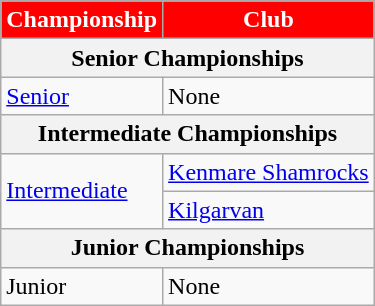<table class="wikitable sortable">
<tr>
<th style="background:red;color:white">Championship</th>
<th style="background:red;color:white">Club</th>
</tr>
<tr>
<th colspan="2">Senior Championships</th>
</tr>
<tr>
<td><a href='#'>Senior</a></td>
<td>None</td>
</tr>
<tr>
<th colspan="2">Intermediate Championships</th>
</tr>
<tr>
<td rowspan="2"><a href='#'>Intermediate</a></td>
<td> <a href='#'>Kenmare Shamrocks</a></td>
</tr>
<tr>
<td> <a href='#'>Kilgarvan</a></td>
</tr>
<tr>
<th colspan="2">Junior Championships</th>
</tr>
<tr>
<td>Junior</td>
<td>None</td>
</tr>
</table>
